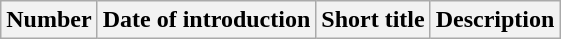<table class=wikitable>
<tr valign=bottom>
<th>Number</th>
<th>Date of introduction</th>
<th>Short title</th>
<th>Description</th>
</tr>
</table>
